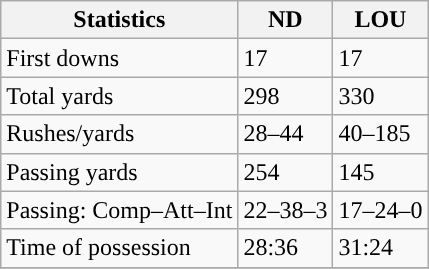<table class="wikitable" style="float: left;">
<tr>
<th>Statistics</th>
<th>ND</th>
<th>LOU</th>
</tr>
<tr>
<td>First downs</td>
<td>17</td>
<td>17</td>
</tr>
<tr>
<td>Total yards</td>
<td>298</td>
<td>330</td>
</tr>
<tr>
<td>Rushes/yards</td>
<td>28–44</td>
<td>40–185</td>
</tr>
<tr>
<td>Passing yards</td>
<td>254</td>
<td>145</td>
</tr>
<tr>
<td>Passing: Comp–Att–Int</td>
<td>22–38–3</td>
<td>17–24–0</td>
</tr>
<tr>
<td>Time of possession</td>
<td>28:36</td>
<td>31:24</td>
</tr>
<tr>
</tr>
</table>
